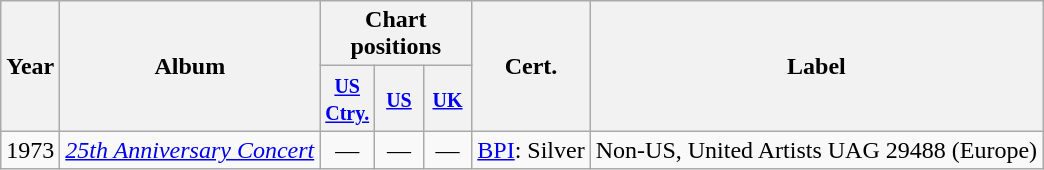<table class="wikitable">
<tr>
<th rowspan="2">Year</th>
<th rowspan="2">Album</th>
<th colspan="3">Chart positions</th>
<th rowspan="2">Cert.<br></th>
<th rowspan="2">Label</th>
</tr>
<tr>
<th style="width:25px;"><small><a href='#'>US<br>Ctry.</a><br></small></th>
<th style="width:25px;"><small><a href='#'>US</a><br></small></th>
<th style="width:25px;"><small><a href='#'>UK</a><br></small></th>
</tr>
<tr>
<td>1973</td>
<td><em><a href='#'>25th Anniversary Concert</a></em></td>
<td style="text-align:center;">—</td>
<td style="text-align:center;">—</td>
<td style="text-align:center;">—</td>
<td><a href='#'>BPI</a>: Silver</td>
<td>Non-US, United Artists UAG 29488 (Europe)</td>
</tr>
</table>
